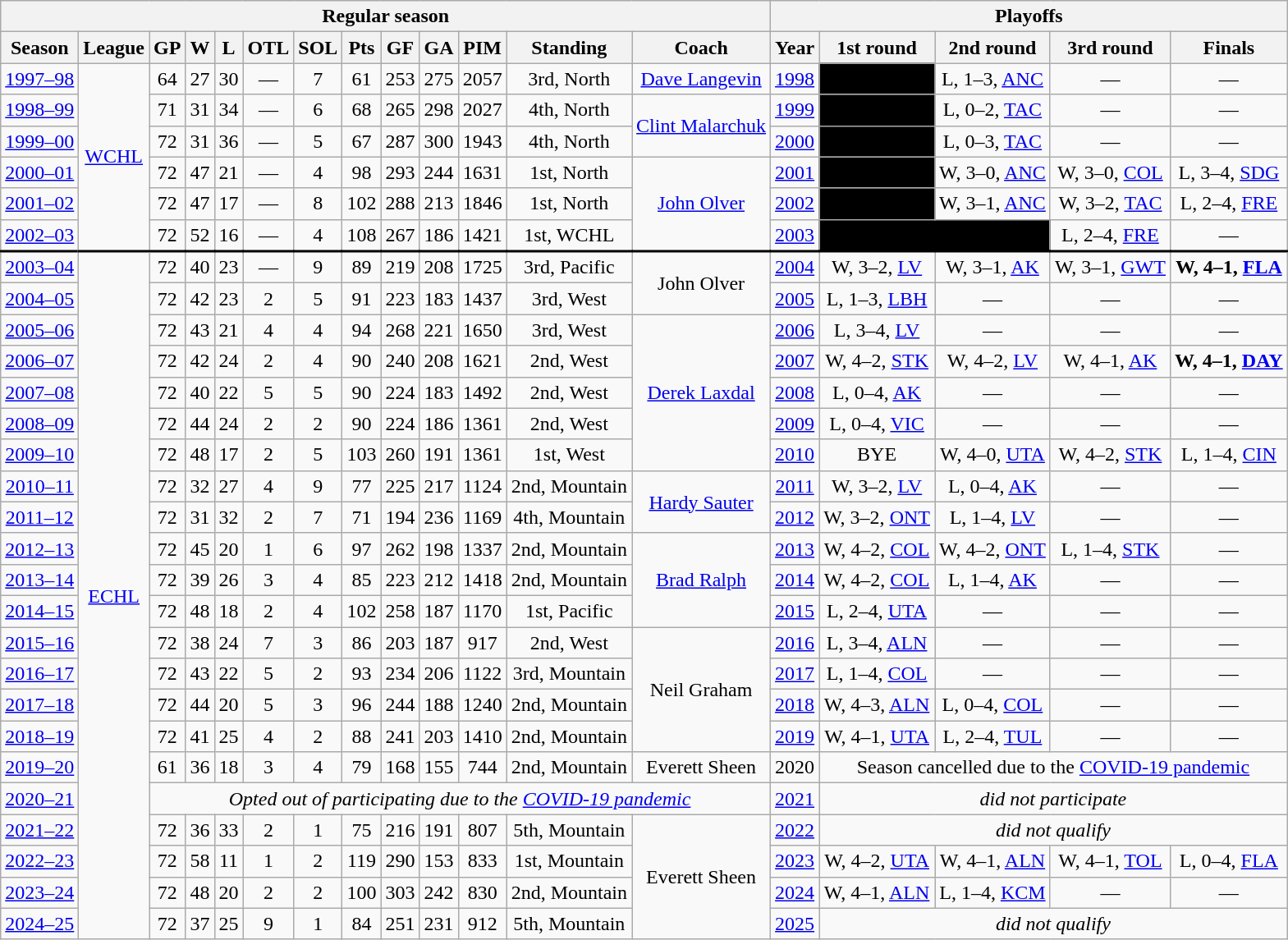<table class="wikitable" style="text-align:center">
<tr>
<th colspan=13>Regular season</th>
<th colspan=5>Playoffs</th>
</tr>
<tr>
<th>Season</th>
<th>League</th>
<th>GP</th>
<th>W</th>
<th>L</th>
<th>OTL</th>
<th>SOL</th>
<th>Pts</th>
<th>GF</th>
<th>GA</th>
<th>PIM</th>
<th>Standing</th>
<th>Coach</th>
<th>Year</th>
<th>1st round</th>
<th>2nd round</th>
<th>3rd round</th>
<th>Finals</th>
</tr>
<tr>
<td><a href='#'>1997–98</a></td>
<td style="border-bottom: 2px solid black;" rowspan=6><a href='#'>WCHL</a></td>
<td>64</td>
<td>27</td>
<td>30</td>
<td>—</td>
<td>7</td>
<td>61</td>
<td>253</td>
<td>275</td>
<td>2057</td>
<td>3rd, North</td>
<td><a href='#'>Dave Langevin</a></td>
<td><a href='#'>1998</a></td>
<td bgcolor=#000000>—</td>
<td>L, 1–3, <a href='#'>ANC</a></td>
<td>—</td>
<td>—</td>
</tr>
<tr>
<td><a href='#'>1998–99</a></td>
<td>71</td>
<td>31</td>
<td>34</td>
<td>—</td>
<td>6</td>
<td>68</td>
<td>265</td>
<td>298</td>
<td>2027</td>
<td>4th, North</td>
<td rowspan=2><a href='#'>Clint Malarchuk</a></td>
<td><a href='#'>1999</a></td>
<td bgcolor=#000000>—</td>
<td>L, 0–2, <a href='#'>TAC</a></td>
<td>—</td>
<td>—</td>
</tr>
<tr>
<td><a href='#'>1999–00</a></td>
<td>72</td>
<td>31</td>
<td>36</td>
<td>—</td>
<td>5</td>
<td>67</td>
<td>287</td>
<td>300</td>
<td>1943</td>
<td>4th, North</td>
<td><a href='#'>2000</a></td>
<td bgcolor=#000000>—</td>
<td>L, 0–3, <a href='#'>TAC</a></td>
<td>—</td>
<td>—</td>
</tr>
<tr>
<td><a href='#'>2000–01</a></td>
<td>72</td>
<td>47</td>
<td>21</td>
<td>—</td>
<td>4</td>
<td>98</td>
<td>293</td>
<td>244</td>
<td>1631</td>
<td>1st, North</td>
<td rowspan=3><a href='#'>John Olver</a></td>
<td><a href='#'>2001</a></td>
<td bgcolor=#000000>—</td>
<td>W, 3–0, <a href='#'>ANC</a></td>
<td>W, 3–0, <a href='#'>COL</a></td>
<td>L, 3–4, <a href='#'>SDG</a></td>
</tr>
<tr>
<td><a href='#'>2001–02</a></td>
<td>72</td>
<td>47</td>
<td>17</td>
<td>—</td>
<td>8</td>
<td>102</td>
<td>288</td>
<td>213</td>
<td>1846</td>
<td>1st, North</td>
<td><a href='#'>2002</a></td>
<td bgcolor=#000000>—</td>
<td>W, 3–1, <a href='#'>ANC</a></td>
<td>W, 3–2, <a href='#'>TAC</a></td>
<td>L, 2–4, <a href='#'>FRE</a></td>
</tr>
<tr style="border-bottom: 2px solid black;">
<td><a href='#'>2002–03</a></td>
<td>72</td>
<td>52</td>
<td>16</td>
<td>—</td>
<td>4</td>
<td>108</td>
<td>267</td>
<td>186</td>
<td>1421</td>
<td>1st, WCHL</td>
<td><a href='#'>2003</a></td>
<td colspan=2; bgcolor=#000000>—</td>
<td>L, 2–4, <a href='#'>FRE</a></td>
<td>—</td>
</tr>
<tr>
<td><a href='#'>2003–04</a></td>
<td rowspan=22><a href='#'>ECHL</a></td>
<td>72</td>
<td>40</td>
<td>23</td>
<td>—</td>
<td>9</td>
<td>89</td>
<td>219</td>
<td>208</td>
<td>1725</td>
<td>3rd, Pacific</td>
<td rowspan=2>John Olver</td>
<td><a href='#'>2004</a></td>
<td>W, 3–2, <a href='#'>LV</a></td>
<td>W, 3–1, <a href='#'>AK</a></td>
<td>W, 3–1, <a href='#'>GWT</a></td>
<td><strong>W, 4–1, <a href='#'>FLA</a></strong></td>
</tr>
<tr>
<td><a href='#'>2004–05</a></td>
<td>72</td>
<td>42</td>
<td>23</td>
<td>2</td>
<td>5</td>
<td>91</td>
<td>223</td>
<td>183</td>
<td>1437</td>
<td>3rd, West</td>
<td><a href='#'>2005</a></td>
<td>L, 1–3, <a href='#'>LBH</a></td>
<td>—</td>
<td>—</td>
<td>—</td>
</tr>
<tr>
<td><a href='#'>2005–06</a></td>
<td>72</td>
<td>43</td>
<td>21</td>
<td>4</td>
<td>4</td>
<td>94</td>
<td>268</td>
<td>221</td>
<td>1650</td>
<td>3rd, West</td>
<td rowspan=5><a href='#'>Derek Laxdal</a></td>
<td><a href='#'>2006</a></td>
<td>L, 3–4, <a href='#'>LV</a></td>
<td>—</td>
<td>—</td>
<td>—</td>
</tr>
<tr>
<td><a href='#'>2006–07</a></td>
<td>72</td>
<td>42</td>
<td>24</td>
<td>2</td>
<td>4</td>
<td>90</td>
<td>240</td>
<td>208</td>
<td>1621</td>
<td>2nd, West</td>
<td><a href='#'>2007</a></td>
<td>W, 4–2, <a href='#'>STK</a></td>
<td>W, 4–2, <a href='#'>LV</a></td>
<td>W, 4–1, <a href='#'>AK</a></td>
<td><strong>W, 4–1, <a href='#'>DAY</a></strong></td>
</tr>
<tr>
<td><a href='#'>2007–08</a></td>
<td>72</td>
<td>40</td>
<td>22</td>
<td>5</td>
<td>5</td>
<td>90</td>
<td>224</td>
<td>183</td>
<td>1492</td>
<td>2nd, West</td>
<td><a href='#'>2008</a></td>
<td>L, 0–4, <a href='#'>AK</a></td>
<td>—</td>
<td>—</td>
<td>—</td>
</tr>
<tr>
<td><a href='#'>2008–09</a></td>
<td>72</td>
<td>44</td>
<td>24</td>
<td>2</td>
<td>2</td>
<td>90</td>
<td>224</td>
<td>186</td>
<td>1361</td>
<td>2nd, West</td>
<td><a href='#'>2009</a></td>
<td>L, 0–4, <a href='#'>VIC</a></td>
<td>—</td>
<td>—</td>
<td>—</td>
</tr>
<tr>
<td><a href='#'>2009–10</a></td>
<td>72</td>
<td>48</td>
<td>17</td>
<td>2</td>
<td>5</td>
<td>103</td>
<td>260</td>
<td>191</td>
<td>1361</td>
<td>1st, West</td>
<td><a href='#'>2010</a></td>
<td>BYE</td>
<td>W, 4–0, <a href='#'>UTA</a></td>
<td>W, 4–2, <a href='#'>STK</a></td>
<td>L, 1–4, <a href='#'>CIN</a></td>
</tr>
<tr>
<td><a href='#'>2010–11</a></td>
<td>72</td>
<td>32</td>
<td>27</td>
<td>4</td>
<td>9</td>
<td>77</td>
<td>225</td>
<td>217</td>
<td>1124</td>
<td>2nd, Mountain</td>
<td rowspan=2><a href='#'>Hardy Sauter</a></td>
<td><a href='#'>2011</a></td>
<td>W, 3–2, <a href='#'>LV</a></td>
<td>L, 0–4, <a href='#'>AK</a></td>
<td>—</td>
<td>—</td>
</tr>
<tr>
<td><a href='#'>2011–12</a></td>
<td>72</td>
<td>31</td>
<td>32</td>
<td>2</td>
<td>7</td>
<td>71</td>
<td>194</td>
<td>236</td>
<td>1169</td>
<td>4th, Mountain</td>
<td><a href='#'>2012</a></td>
<td>W, 3–2, <a href='#'>ONT</a></td>
<td>L, 1–4, <a href='#'>LV</a></td>
<td>—</td>
<td>—</td>
</tr>
<tr>
<td><a href='#'>2012–13</a></td>
<td>72</td>
<td>45</td>
<td>20</td>
<td>1</td>
<td>6</td>
<td>97</td>
<td>262</td>
<td>198</td>
<td>1337</td>
<td>2nd, Mountain</td>
<td rowspan=3><a href='#'>Brad Ralph</a></td>
<td><a href='#'>2013</a></td>
<td>W, 4–2, <a href='#'>COL</a></td>
<td>W, 4–2, <a href='#'>ONT</a></td>
<td>L, 1–4, <a href='#'>STK</a></td>
<td>—</td>
</tr>
<tr>
<td><a href='#'>2013–14</a></td>
<td>72</td>
<td>39</td>
<td>26</td>
<td>3</td>
<td>4</td>
<td>85</td>
<td>223</td>
<td>212</td>
<td>1418</td>
<td>2nd, Mountain</td>
<td><a href='#'>2014</a></td>
<td>W, 4–2, <a href='#'>COL</a></td>
<td>L, 1–4, <a href='#'>AK</a></td>
<td>—</td>
<td>—</td>
</tr>
<tr>
<td><a href='#'>2014–15</a></td>
<td>72</td>
<td>48</td>
<td>18</td>
<td>2</td>
<td>4</td>
<td>102</td>
<td>258</td>
<td>187</td>
<td>1170</td>
<td>1st, Pacific</td>
<td><a href='#'>2015</a></td>
<td>L, 2–4, <a href='#'>UTA</a></td>
<td>—</td>
<td>—</td>
<td>—</td>
</tr>
<tr>
<td><a href='#'>2015–16</a></td>
<td>72</td>
<td>38</td>
<td>24</td>
<td>7</td>
<td>3</td>
<td>86</td>
<td>203</td>
<td>187</td>
<td>917</td>
<td>2nd, West</td>
<td rowspan=4>Neil Graham</td>
<td><a href='#'>2016</a></td>
<td>L, 3–4, <a href='#'>ALN</a></td>
<td>—</td>
<td>—</td>
<td>—</td>
</tr>
<tr>
<td><a href='#'>2016–17</a></td>
<td>72</td>
<td>43</td>
<td>22</td>
<td>5</td>
<td>2</td>
<td>93</td>
<td>234</td>
<td>206</td>
<td>1122</td>
<td>3rd, Mountain</td>
<td><a href='#'>2017</a></td>
<td>L, 1–4, <a href='#'>COL</a></td>
<td>—</td>
<td>—</td>
<td>—</td>
</tr>
<tr>
<td><a href='#'>2017–18</a></td>
<td>72</td>
<td>44</td>
<td>20</td>
<td>5</td>
<td>3</td>
<td>96</td>
<td>244</td>
<td>188</td>
<td>1240</td>
<td>2nd, Mountain</td>
<td><a href='#'>2018</a></td>
<td>W, 4–3, <a href='#'>ALN</a></td>
<td>L, 0–4, <a href='#'>COL</a></td>
<td>—</td>
<td>—</td>
</tr>
<tr>
<td><a href='#'>2018–19</a></td>
<td>72</td>
<td>41</td>
<td>25</td>
<td>4</td>
<td>2</td>
<td>88</td>
<td>241</td>
<td>203</td>
<td>1410</td>
<td>2nd, Mountain</td>
<td><a href='#'>2019</a></td>
<td>W, 4–1, <a href='#'>UTA</a></td>
<td>L, 2–4, <a href='#'>TUL</a></td>
<td>—</td>
<td>—</td>
</tr>
<tr>
<td><a href='#'>2019–20</a></td>
<td>61</td>
<td>36</td>
<td>18</td>
<td>3</td>
<td>4</td>
<td>79</td>
<td>168</td>
<td>155</td>
<td>744</td>
<td>2nd, Mountain</td>
<td>Everett Sheen</td>
<td>2020</td>
<td colspan=4>Season cancelled due to the <a href='#'>COVID-19 pandemic</a></td>
</tr>
<tr>
<td><a href='#'>2020–21</a></td>
<td colspan=11><em>Opted out of participating due to the <a href='#'>COVID-19 pandemic</a></em></td>
<td><a href='#'>2021</a></td>
<td colspan=4><em>did not participate</em></td>
</tr>
<tr>
<td><a href='#'>2021–22</a></td>
<td>72</td>
<td>36</td>
<td>33</td>
<td>2</td>
<td>1</td>
<td>75</td>
<td>216</td>
<td>191</td>
<td>807</td>
<td>5th, Mountain</td>
<td rowspan=4>Everett Sheen</td>
<td><a href='#'>2022</a></td>
<td colspan=4><em>did not qualify</em></td>
</tr>
<tr>
<td><a href='#'>2022–23</a></td>
<td>72</td>
<td>58</td>
<td>11</td>
<td>1</td>
<td>2</td>
<td>119</td>
<td>290</td>
<td>153</td>
<td>833</td>
<td>1st, Mountain</td>
<td><a href='#'>2023</a></td>
<td>W, 4–2, <a href='#'>UTA</a></td>
<td>W, 4–1, <a href='#'>ALN</a></td>
<td>W, 4–1, <a href='#'>TOL</a></td>
<td>L, 0–4, <a href='#'>FLA</a></td>
</tr>
<tr>
<td><a href='#'>2023–24</a></td>
<td>72</td>
<td>48</td>
<td>20</td>
<td>2</td>
<td>2</td>
<td>100</td>
<td>303</td>
<td>242</td>
<td>830</td>
<td>2nd, Mountain</td>
<td><a href='#'>2024</a></td>
<td>W, 4–1, <a href='#'>ALN</a></td>
<td>L, 1–4, <a href='#'>KCM</a></td>
<td>—</td>
<td>—</td>
</tr>
<tr>
<td><a href='#'>2024–25</a></td>
<td>72</td>
<td>37</td>
<td>25</td>
<td>9</td>
<td>1</td>
<td>84</td>
<td>251</td>
<td>231</td>
<td>912</td>
<td>5th, Mountain</td>
<td><a href='#'>2025</a></td>
<td colspan=4><em>did not qualify</em></td>
</tr>
</table>
